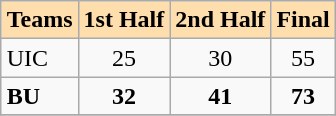<table class="wikitable" align=right>
<tr bgcolor=#ffdead align=center>
<td><strong>Teams</strong></td>
<td><strong>1st Half</strong></td>
<td><strong>2nd Half</strong></td>
<td><strong>Final</strong></td>
</tr>
<tr>
<td>UIC</td>
<td align=center>25</td>
<td align=center>30</td>
<td align=center>55</td>
</tr>
<tr>
<td><strong>BU</strong></td>
<td align=center><strong>32</strong></td>
<td align=center><strong>41</strong></td>
<td align=center><strong>73</strong></td>
</tr>
<tr>
</tr>
</table>
